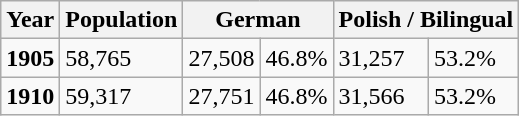<table class="wikitable">
<tr>
<th>Year</th>
<th>Population</th>
<th colspan="2">German</th>
<th colspan="2">Polish / Bilingual</th>
</tr>
<tr>
<td><strong>1905</strong></td>
<td>58,765</td>
<td>27,508</td>
<td>46.8%</td>
<td>31,257</td>
<td>53.2%</td>
</tr>
<tr>
<td><strong>1910</strong></td>
<td>59,317</td>
<td>27,751</td>
<td>46.8%</td>
<td>31,566</td>
<td>53.2%</td>
</tr>
</table>
